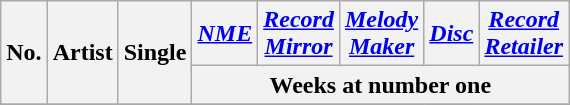<table class="sortable wikitable">
<tr>
<th rowspan=2>No.<br></th>
<th rowspan=2>Artist</th>
<th rowspan=2>Single</th>
<th><em><a href='#'>NME</a></em><br></th>
<th><em><a href='#'>Record<br>Mirror</a></em><br></th>
<th><em><a href='#'>Melody<br>Maker</a></em><br></th>
<th><em><a href='#'>Disc</a></em><br></th>
<th><em><a href='#'>Record<br>Retailer</a></em><br></th>
</tr>
<tr class="unsortable">
<th colspan=5>Weeks at number one</th>
</tr>
<tr>
</tr>
</table>
